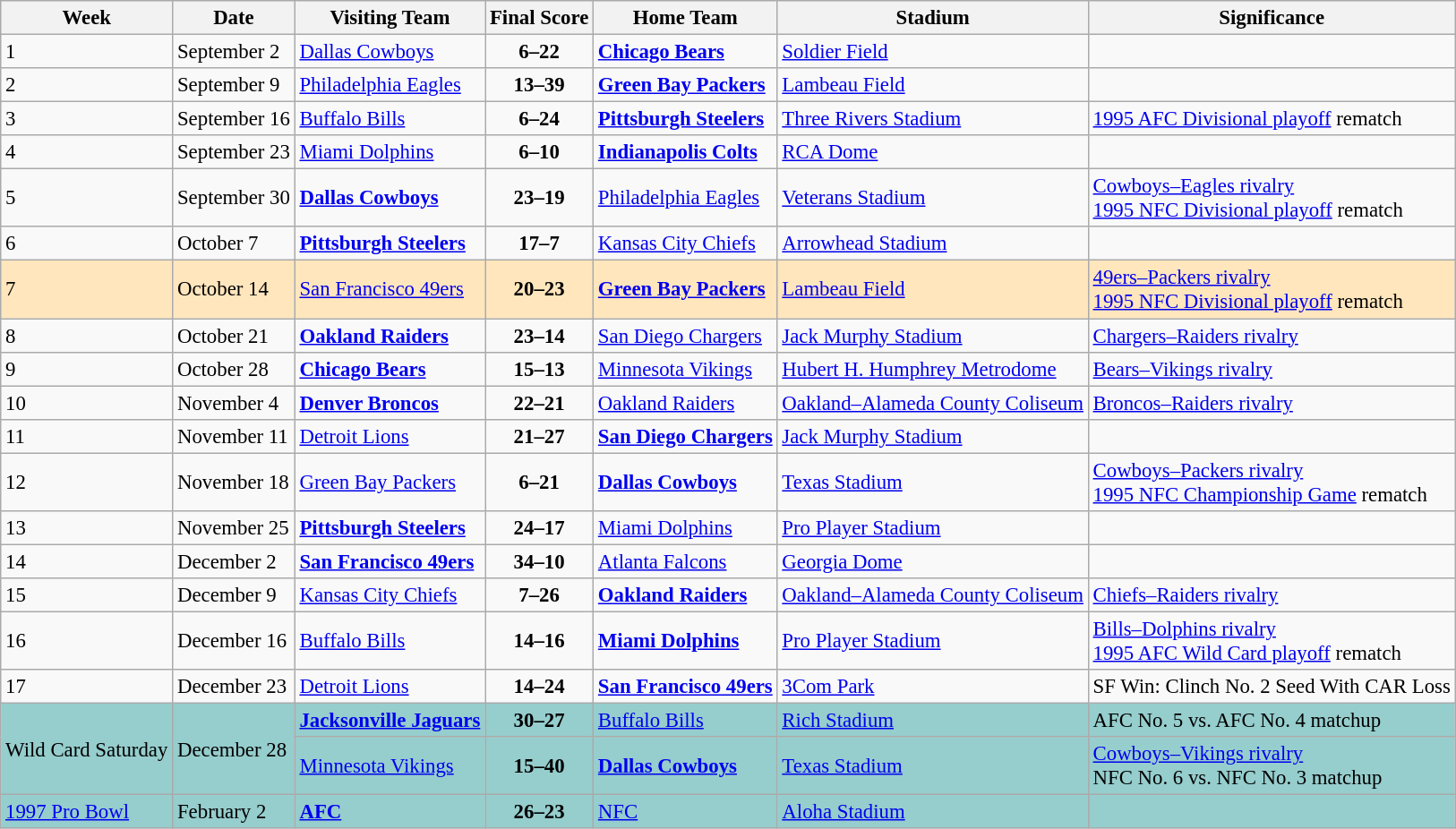<table class="wikitable" style= "font-size: 95%;">
<tr>
<th>Week</th>
<th>Date</th>
<th>Visiting Team</th>
<th>Final Score</th>
<th>Home Team</th>
<th>Stadium</th>
<th>Significance</th>
</tr>
<tr>
<td>1</td>
<td>September 2</td>
<td><a href='#'>Dallas Cowboys</a></td>
<td align="center"><strong>6–22</strong></td>
<td><strong><a href='#'>Chicago Bears</a></strong></td>
<td><a href='#'>Soldier Field</a></td>
<td></td>
</tr>
<tr>
<td>2</td>
<td>September 9</td>
<td><a href='#'>Philadelphia Eagles</a></td>
<td align="center"><strong>13–39</strong></td>
<td><strong><a href='#'>Green Bay Packers</a></strong></td>
<td><a href='#'>Lambeau Field</a></td>
<td></td>
</tr>
<tr>
<td>3</td>
<td>September 16</td>
<td><a href='#'>Buffalo Bills</a></td>
<td align="center"><strong>6–24</strong></td>
<td><strong><a href='#'>Pittsburgh Steelers</a></strong></td>
<td><a href='#'>Three Rivers Stadium</a></td>
<td><a href='#'>1995 AFC Divisional playoff</a> rematch</td>
</tr>
<tr>
<td>4</td>
<td>September 23</td>
<td><a href='#'>Miami Dolphins</a></td>
<td align="center"><strong>6–10</strong></td>
<td><strong><a href='#'>Indianapolis Colts</a></strong></td>
<td><a href='#'>RCA Dome</a></td>
<td></td>
</tr>
<tr>
<td>5</td>
<td>September 30</td>
<td><strong><a href='#'>Dallas Cowboys</a></strong></td>
<td align="center"><strong>23–19</strong></td>
<td><a href='#'>Philadelphia Eagles</a></td>
<td><a href='#'>Veterans Stadium</a></td>
<td><a href='#'>Cowboys–Eagles rivalry</a><br><a href='#'>1995 NFC Divisional playoff</a> rematch</td>
</tr>
<tr>
<td>6</td>
<td>October 7</td>
<td><strong><a href='#'>Pittsburgh Steelers</a></strong></td>
<td align="center"><strong>17–7</strong></td>
<td><a href='#'>Kansas City Chiefs</a></td>
<td><a href='#'>Arrowhead Stadium</a></td>
<td></td>
</tr>
<tr bgcolor="#FFE6BD">
<td>7</td>
<td>October 14</td>
<td><a href='#'>San Francisco 49ers</a></td>
<td align="center"><strong>20–23</strong></td>
<td><strong><a href='#'>Green Bay Packers</a></strong></td>
<td><a href='#'>Lambeau Field</a></td>
<td><a href='#'>49ers–Packers rivalry</a><br><a href='#'>1995 NFC Divisional playoff</a> rematch</td>
</tr>
<tr>
<td>8</td>
<td>October 21</td>
<td><strong><a href='#'>Oakland Raiders</a></strong></td>
<td align="center"><strong>23–14</strong></td>
<td><a href='#'>San Diego Chargers</a></td>
<td><a href='#'>Jack Murphy Stadium</a></td>
<td><a href='#'>Chargers–Raiders rivalry</a></td>
</tr>
<tr>
<td>9</td>
<td>October 28</td>
<td><strong><a href='#'>Chicago Bears</a></strong></td>
<td align="center"><strong>15–13</strong></td>
<td><a href='#'>Minnesota Vikings</a></td>
<td><a href='#'>Hubert H. Humphrey Metrodome</a></td>
<td><a href='#'>Bears–Vikings rivalry</a></td>
</tr>
<tr>
<td>10</td>
<td>November 4</td>
<td><strong><a href='#'>Denver Broncos</a></strong></td>
<td align="center"><strong>22–21</strong></td>
<td><a href='#'>Oakland Raiders</a></td>
<td><a href='#'>Oakland–Alameda County Coliseum</a></td>
<td><a href='#'>Broncos–Raiders rivalry</a></td>
</tr>
<tr>
<td>11</td>
<td>November 11</td>
<td><a href='#'>Detroit Lions</a></td>
<td align="center"><strong>21–27</strong></td>
<td><strong><a href='#'>San Diego Chargers</a></strong></td>
<td><a href='#'>Jack Murphy Stadium</a></td>
<td></td>
</tr>
<tr>
<td>12</td>
<td>November 18</td>
<td><a href='#'>Green Bay Packers</a></td>
<td align="center"><strong>6–21</strong></td>
<td><strong><a href='#'>Dallas Cowboys</a></strong></td>
<td><a href='#'>Texas Stadium</a></td>
<td><a href='#'>Cowboys–Packers rivalry</a><br><a href='#'>1995 NFC Championship Game</a> rematch</td>
</tr>
<tr>
<td>13</td>
<td>November 25</td>
<td><strong><a href='#'>Pittsburgh Steelers</a></strong></td>
<td align="center"><strong>24–17</strong></td>
<td><a href='#'>Miami Dolphins</a></td>
<td><a href='#'>Pro Player Stadium</a></td>
<td></td>
</tr>
<tr>
<td>14</td>
<td>December 2</td>
<td><strong><a href='#'>San Francisco 49ers</a></strong></td>
<td align="center"><strong>34–10</strong></td>
<td><a href='#'>Atlanta Falcons</a></td>
<td><a href='#'>Georgia Dome</a></td>
<td></td>
</tr>
<tr>
<td>15</td>
<td>December 9</td>
<td><a href='#'>Kansas City Chiefs</a></td>
<td align="center"><strong>7–26</strong></td>
<td><strong><a href='#'>Oakland Raiders</a></strong></td>
<td><a href='#'>Oakland–Alameda County Coliseum</a></td>
<td><a href='#'>Chiefs–Raiders rivalry</a></td>
</tr>
<tr>
<td>16</td>
<td>December 16</td>
<td><a href='#'>Buffalo Bills</a></td>
<td align="center"><strong>14–16</strong></td>
<td><strong><a href='#'>Miami Dolphins</a></strong></td>
<td><a href='#'>Pro Player Stadium</a></td>
<td><a href='#'>Bills–Dolphins rivalry</a><br><a href='#'>1995 AFC Wild Card playoff</a> rematch</td>
</tr>
<tr>
<td>17</td>
<td>December 23</td>
<td><a href='#'>Detroit Lions</a></td>
<td align="center"><strong>14–24</strong></td>
<td><strong><a href='#'>San Francisco 49ers</a></strong></td>
<td><a href='#'>3Com Park</a></td>
<td>SF Win: Clinch No. 2 Seed With CAR Loss</td>
</tr>
<tr bgcolor="#96CDCD">
<td rowspan="2">Wild Card Saturday</td>
<td rowspan="2">December 28</td>
<td><strong><a href='#'>Jacksonville Jaguars</a></strong></td>
<td align="center"><strong>30–27</strong></td>
<td><a href='#'>Buffalo Bills</a></td>
<td><a href='#'>Rich Stadium</a></td>
<td>AFC No. 5 vs. AFC No. 4 matchup</td>
</tr>
<tr bgcolor="#96CDCD">
<td><a href='#'>Minnesota Vikings</a></td>
<td align="center"><strong>15–40</strong></td>
<td><strong><a href='#'>Dallas Cowboys</a></strong></td>
<td><a href='#'>Texas Stadium</a></td>
<td><a href='#'>Cowboys–Vikings rivalry</a><br>NFC No. 6 vs. NFC No. 3 matchup</td>
</tr>
<tr bgcolor="#96CDCD">
<td><a href='#'>1997 Pro Bowl</a></td>
<td>February 2</td>
<td><strong><a href='#'>AFC</a></strong></td>
<td align="center"><strong>26–23</strong></td>
<td><a href='#'>NFC</a></td>
<td><a href='#'>Aloha Stadium</a></td>
<td></td>
</tr>
</table>
